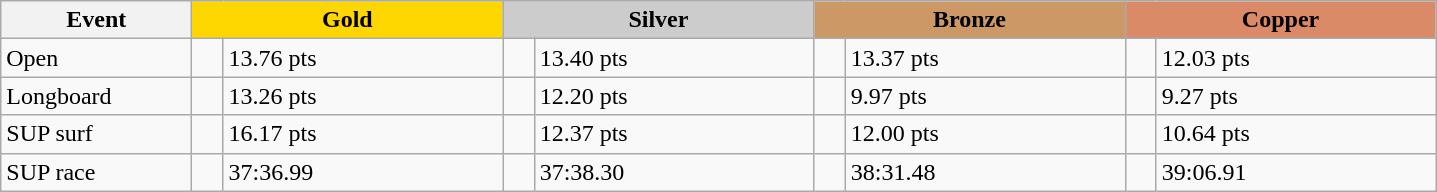<table class=wikitable>
<tr>
<th width=120px>Event</th>
<th style="background:#FFD700" width=200px colspan=2>Gold</th>
<th style="background:#CCCCCC" width=200px colspan=2>Silver</th>
<th style="background:#CC9966" width=200px colspan=2>Bronze</th>
<th style="background:#DA8A67" width=200px colspan=2>Copper</th>
</tr>
<tr>
<td>Open<br></td>
<td></td>
<td>13.76 pts</td>
<td></td>
<td>13.40 pts</td>
<td></td>
<td>13.37 pts</td>
<td></td>
<td>12.03 pts</td>
</tr>
<tr>
<td>Longboard<br></td>
<td></td>
<td>13.26 pts</td>
<td></td>
<td>12.20 pts</td>
<td></td>
<td>9.97 pts</td>
<td></td>
<td>9.27 pts</td>
</tr>
<tr>
<td>SUP surf<br></td>
<td></td>
<td>16.17 pts</td>
<td></td>
<td>12.37 pts</td>
<td></td>
<td>12.00 pts</td>
<td></td>
<td>10.64 pts</td>
</tr>
<tr>
<td>SUP race<br></td>
<td></td>
<td>37:36.99</td>
<td></td>
<td>37:38.30</td>
<td></td>
<td>38:31.48</td>
<td></td>
<td>39:06.91</td>
</tr>
</table>
